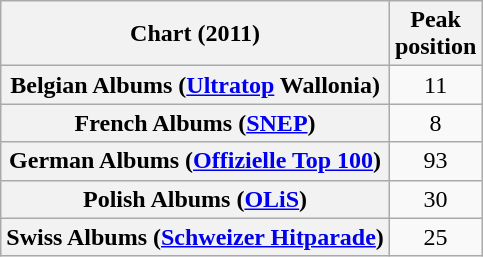<table class="wikitable sortable plainrowheaders" style="text-align:center">
<tr>
<th scope="col">Chart (2011)</th>
<th scope="col">Peak<br>position</th>
</tr>
<tr>
<th scope="row">Belgian Albums (<a href='#'>Ultratop</a> Wallonia)</th>
<td>11</td>
</tr>
<tr>
<th scope="row">French Albums (<a href='#'>SNEP</a>)</th>
<td>8</td>
</tr>
<tr>
<th scope="row">German Albums (<a href='#'>Offizielle Top 100</a>)</th>
<td>93</td>
</tr>
<tr>
<th scope="row">Polish Albums (<a href='#'>OLiS</a>)</th>
<td>30</td>
</tr>
<tr>
<th scope="row">Swiss Albums (<a href='#'>Schweizer Hitparade</a>)</th>
<td>25</td>
</tr>
</table>
